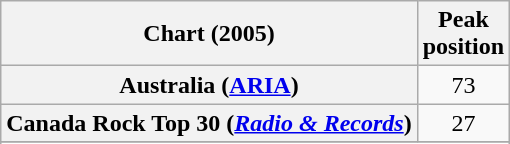<table class="wikitable sortable plainrowheaders" style="text-align:center">
<tr>
<th>Chart (2005)</th>
<th>Peak<br>position</th>
</tr>
<tr>
<th scope="row">Australia (<a href='#'>ARIA</a>)</th>
<td>73</td>
</tr>
<tr>
<th scope="row">Canada Rock Top 30 (<em><a href='#'>Radio & Records</a></em>)</th>
<td>27</td>
</tr>
<tr>
</tr>
<tr>
</tr>
<tr>
</tr>
<tr>
</tr>
<tr>
</tr>
<tr>
</tr>
<tr>
</tr>
</table>
